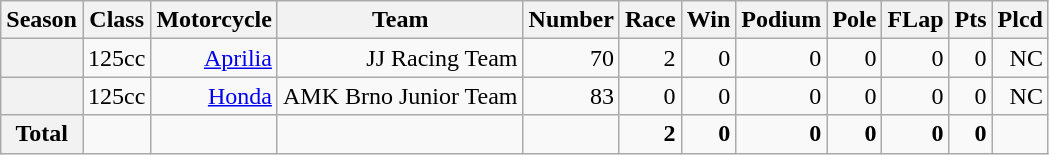<table class="wikitable">
<tr>
<th>Season</th>
<th>Class</th>
<th>Motorcycle</th>
<th>Team</th>
<th>Number</th>
<th>Race</th>
<th>Win</th>
<th>Podium</th>
<th>Pole</th>
<th>FLap</th>
<th>Pts</th>
<th>Plcd</th>
</tr>
<tr align="right">
<th></th>
<td>125cc</td>
<td><a href='#'>Aprilia</a></td>
<td>JJ Racing Team</td>
<td>70</td>
<td>2</td>
<td>0</td>
<td>0</td>
<td>0</td>
<td>0</td>
<td>0</td>
<td>NC</td>
</tr>
<tr align="right">
<th></th>
<td>125cc</td>
<td><a href='#'>Honda</a></td>
<td>AMK Brno Junior Team</td>
<td>83</td>
<td>0</td>
<td>0</td>
<td>0</td>
<td>0</td>
<td>0</td>
<td>0</td>
<td>NC</td>
</tr>
<tr align="right">
<th>Total</th>
<td></td>
<td></td>
<td></td>
<td></td>
<td><strong>2</strong></td>
<td><strong>0</strong></td>
<td><strong>0</strong></td>
<td><strong>0</strong></td>
<td><strong>0</strong></td>
<td><strong>0</strong></td>
<td></td>
</tr>
</table>
